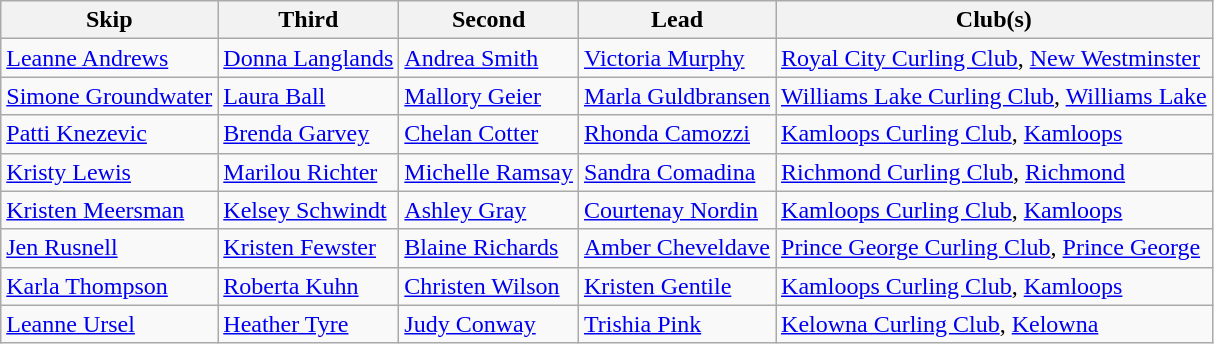<table class="wikitable">
<tr>
<th>Skip</th>
<th>Third</th>
<th>Second</th>
<th>Lead</th>
<th>Club(s)</th>
</tr>
<tr>
<td><a href='#'>Leanne Andrews</a></td>
<td><a href='#'>Donna Langlands</a></td>
<td><a href='#'>Andrea Smith</a></td>
<td><a href='#'>Victoria Murphy</a></td>
<td><a href='#'>Royal City Curling Club</a>, <a href='#'>New Westminster</a></td>
</tr>
<tr>
<td><a href='#'>Simone Groundwater</a></td>
<td><a href='#'>Laura Ball</a></td>
<td><a href='#'>Mallory Geier</a></td>
<td><a href='#'>Marla Guldbransen</a></td>
<td><a href='#'>Williams Lake Curling Club</a>, <a href='#'>Williams Lake</a></td>
</tr>
<tr>
<td><a href='#'>Patti Knezevic</a></td>
<td><a href='#'>Brenda Garvey</a></td>
<td><a href='#'>Chelan Cotter</a></td>
<td><a href='#'>Rhonda Camozzi</a></td>
<td><a href='#'>Kamloops Curling Club</a>, <a href='#'>Kamloops</a></td>
</tr>
<tr>
<td><a href='#'>Kristy Lewis</a></td>
<td><a href='#'>Marilou Richter</a></td>
<td><a href='#'>Michelle Ramsay</a></td>
<td><a href='#'>Sandra Comadina</a></td>
<td><a href='#'>Richmond Curling Club</a>, <a href='#'>Richmond</a></td>
</tr>
<tr>
<td><a href='#'>Kristen Meersman</a></td>
<td><a href='#'>Kelsey Schwindt</a></td>
<td><a href='#'>Ashley Gray</a></td>
<td><a href='#'>Courtenay Nordin</a></td>
<td><a href='#'>Kamloops Curling Club</a>, <a href='#'>Kamloops</a></td>
</tr>
<tr>
<td><a href='#'>Jen Rusnell</a></td>
<td><a href='#'>Kristen Fewster</a></td>
<td><a href='#'>Blaine Richards</a></td>
<td><a href='#'>Amber Cheveldave</a></td>
<td><a href='#'>Prince George Curling Club</a>, <a href='#'>Prince George</a></td>
</tr>
<tr>
<td><a href='#'>Karla Thompson</a></td>
<td><a href='#'>Roberta Kuhn</a></td>
<td><a href='#'>Christen Wilson</a></td>
<td><a href='#'>Kristen Gentile</a></td>
<td><a href='#'>Kamloops Curling Club</a>, <a href='#'>Kamloops</a></td>
</tr>
<tr>
<td><a href='#'>Leanne Ursel</a></td>
<td><a href='#'>Heather Tyre</a></td>
<td><a href='#'>Judy Conway</a></td>
<td><a href='#'>Trishia Pink</a></td>
<td><a href='#'>Kelowna Curling Club</a>, <a href='#'>Kelowna</a></td>
</tr>
</table>
